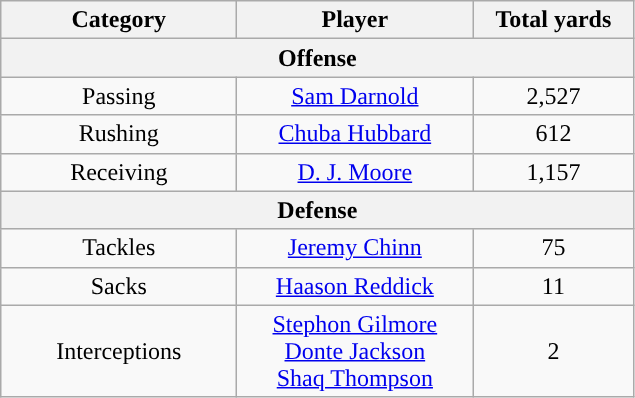<table class="wikitable" style="text-align:center;">
<tr>
<th width="150">Category</th>
<th width="150">Player</th>
<th width="100">Total yards</th>
</tr>
<tr>
<th colspan="4">Offense</th>
</tr>
<tr>
<td>Passing</td>
<td><a href='#'>Sam Darnold</a></td>
<td>2,527</td>
</tr>
<tr>
<td>Rushing</td>
<td><a href='#'>Chuba Hubbard</a></td>
<td>612</td>
</tr>
<tr>
<td>Receiving</td>
<td><a href='#'>D. J. Moore</a></td>
<td>1,157</td>
</tr>
<tr>
<th colspan="4">Defense</th>
</tr>
<tr>
<td>Tackles </td>
<td><a href='#'>Jeremy Chinn</a></td>
<td>75</td>
</tr>
<tr>
<td>Sacks</td>
<td><a href='#'>Haason Reddick</a></td>
<td>11</td>
</tr>
<tr>
<td>Interceptions</td>
<td><a href='#'>Stephon Gilmore</a><br><a href='#'>Donte Jackson</a><br><a href='#'>Shaq Thompson</a></td>
<td>2</td>
</tr>
</table>
